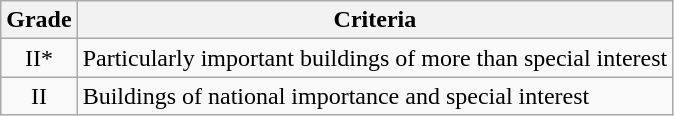<table class="wikitable">
<tr>
<th>Grade</th>
<th>Criteria</th>
</tr>
<tr>
<td align="center" >II*</td>
<td>Particularly important buildings of more than special interest</td>
</tr>
<tr>
<td align="center" >II</td>
<td>Buildings of national importance and special interest</td>
</tr>
</table>
